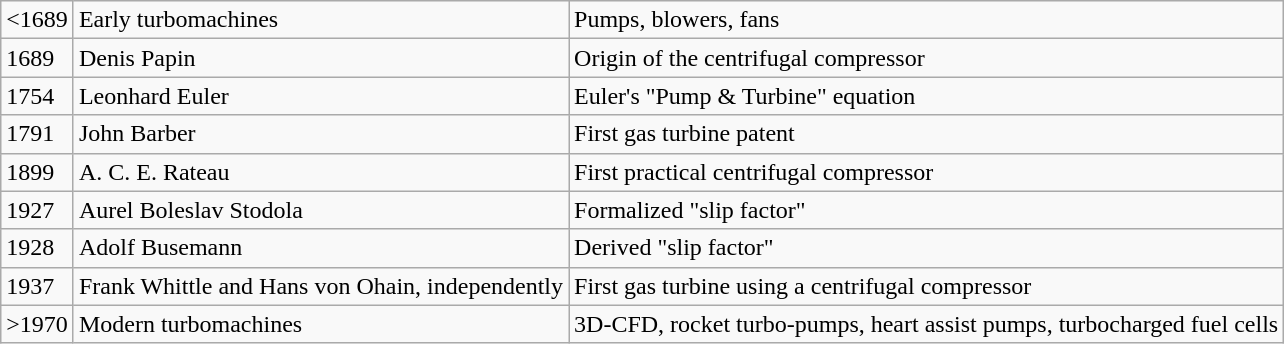<table class="wikitable">
<tr>
<td><1689</td>
<td>Early turbomachines</td>
<td>Pumps, blowers, fans</td>
</tr>
<tr>
<td>1689</td>
<td>Denis Papin</td>
<td>Origin of the centrifugal compressor</td>
</tr>
<tr>
<td>1754</td>
<td>Leonhard Euler</td>
<td>Euler's "Pump & Turbine" equation</td>
</tr>
<tr>
<td>1791</td>
<td>John Barber</td>
<td>First gas turbine patent</td>
</tr>
<tr>
<td>1899</td>
<td>A. C. E. Rateau</td>
<td>First practical centrifugal compressor</td>
</tr>
<tr>
<td>1927</td>
<td>Aurel Boleslav Stodola</td>
<td>Formalized "slip factor"</td>
</tr>
<tr>
<td>1928</td>
<td>Adolf Busemann</td>
<td>Derived "slip factor"</td>
</tr>
<tr>
<td>1937</td>
<td>Frank Whittle and Hans von Ohain, independently</td>
<td>First gas turbine using a centrifugal compressor</td>
</tr>
<tr>
<td>>1970</td>
<td>Modern turbomachines</td>
<td>3D-CFD, rocket turbo-pumps, heart assist pumps, turbocharged fuel cells</td>
</tr>
</table>
